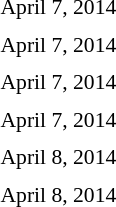<table style="font-size:90%">
<tr>
<td colspan=3>April 7, 2014</td>
</tr>
<tr>
<td width=150 align=right><strong></strong></td>
<td></td>
<td width=150></td>
</tr>
<tr>
<td colspan=3>April 7, 2014</td>
</tr>
<tr>
<td align=right><strong></strong></td>
<td></td>
<td></td>
</tr>
<tr>
<td colspan=3>April 7, 2014</td>
</tr>
<tr>
<td align=right><strong></strong></td>
<td></td>
<td></td>
</tr>
<tr>
<td colspan=3>April 7, 2014</td>
</tr>
<tr>
<td align=right><strong></strong></td>
<td></td>
<td></td>
</tr>
<tr>
<td colspan=3>April 8, 2014</td>
</tr>
<tr>
<td align=right><strong></strong></td>
<td></td>
<td></td>
</tr>
<tr>
<td colspan=3>April 8, 2014</td>
</tr>
<tr>
<td align=right><strong></strong></td>
<td></td>
<td></td>
</tr>
</table>
